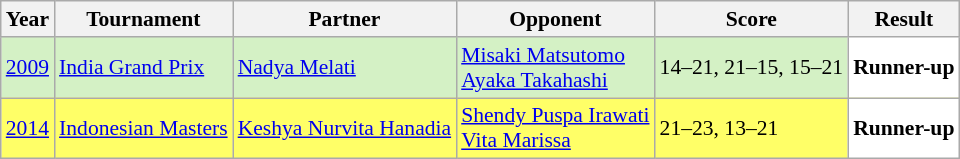<table class="sortable wikitable" style="font-size: 90%;">
<tr>
<th>Year</th>
<th>Tournament</th>
<th>Partner</th>
<th>Opponent</th>
<th>Score</th>
<th>Result</th>
</tr>
<tr style="background:#D4F1C5">
<td align="center"><a href='#'>2009</a></td>
<td align="left"><a href='#'>India Grand Prix</a></td>
<td align="left"> <a href='#'>Nadya Melati</a></td>
<td align="left"> <a href='#'>Misaki Matsutomo</a> <br>  <a href='#'>Ayaka Takahashi</a></td>
<td align="left">14–21, 21–15, 15–21</td>
<td style="text-align:left; background:white"> <strong>Runner-up</strong></td>
</tr>
<tr style="background:#FFFF67">
<td align="center"><a href='#'>2014</a></td>
<td align="left"><a href='#'>Indonesian Masters</a></td>
<td align="left"> <a href='#'>Keshya Nurvita Hanadia</a></td>
<td align="left"> <a href='#'>Shendy Puspa Irawati</a> <br>  <a href='#'>Vita Marissa</a></td>
<td align="left">21–23, 13–21</td>
<td style="text-align:left; background:white"> <strong>Runner-up</strong></td>
</tr>
</table>
